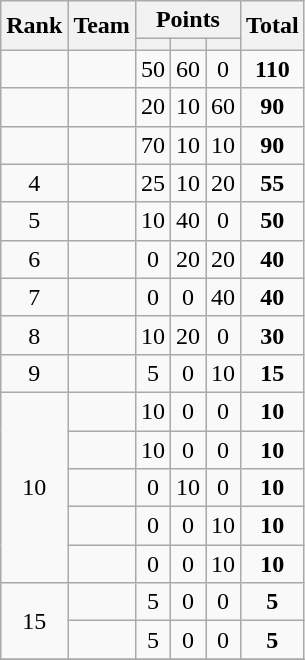<table class="wikitable" style="text-align:center;">
<tr>
<th rowspan=2>Rank</th>
<th rowspan=2>Team</th>
<th colspan="3">Points</th>
<th rowspan=2>Total</th>
</tr>
<tr>
<th></th>
<th></th>
<th></th>
</tr>
<tr>
<td></td>
<td align=left></td>
<td>50</td>
<td>60</td>
<td>0</td>
<td><strong>110</strong></td>
</tr>
<tr>
<td></td>
<td align=left></td>
<td>20</td>
<td>10</td>
<td>60</td>
<td><strong>90</strong></td>
</tr>
<tr>
<td></td>
<td align=left></td>
<td>70</td>
<td>10</td>
<td>10</td>
<td><strong>90</strong></td>
</tr>
<tr>
<td>4</td>
<td align=left></td>
<td>25</td>
<td>10</td>
<td>20</td>
<td><strong>55</strong></td>
</tr>
<tr>
<td>5</td>
<td align=left></td>
<td>10</td>
<td>40</td>
<td>0</td>
<td><strong>50</strong></td>
</tr>
<tr>
<td>6</td>
<td align=left></td>
<td>0</td>
<td>20</td>
<td>20</td>
<td><strong>40</strong></td>
</tr>
<tr>
<td>7</td>
<td align=left></td>
<td>0</td>
<td>0</td>
<td>40</td>
<td><strong>40</strong></td>
</tr>
<tr>
<td>8</td>
<td align=left></td>
<td>10</td>
<td>20</td>
<td>0</td>
<td><strong>30</strong></td>
</tr>
<tr>
<td>9</td>
<td align=left></td>
<td>5</td>
<td>0</td>
<td>10</td>
<td><strong>15</strong></td>
</tr>
<tr>
<td rowspan=5>10</td>
<td align=left></td>
<td>10</td>
<td>0</td>
<td>0</td>
<td><strong>10</strong></td>
</tr>
<tr>
<td align=left></td>
<td>10</td>
<td>0</td>
<td>0</td>
<td><strong>10</strong></td>
</tr>
<tr>
<td align=left></td>
<td>0</td>
<td>10</td>
<td>0</td>
<td><strong>10</strong></td>
</tr>
<tr>
<td align=left></td>
<td>0</td>
<td>0</td>
<td>10</td>
<td><strong>10</strong></td>
</tr>
<tr>
<td align=left></td>
<td>0</td>
<td>0</td>
<td>10</td>
<td><strong>10</strong></td>
</tr>
<tr>
<td rowspan=2>15</td>
<td align=left></td>
<td>5</td>
<td>0</td>
<td>0</td>
<td><strong>5</strong></td>
</tr>
<tr>
<td align=left></td>
<td>5</td>
<td>0</td>
<td>0</td>
<td><strong>5</strong></td>
</tr>
<tr>
</tr>
</table>
